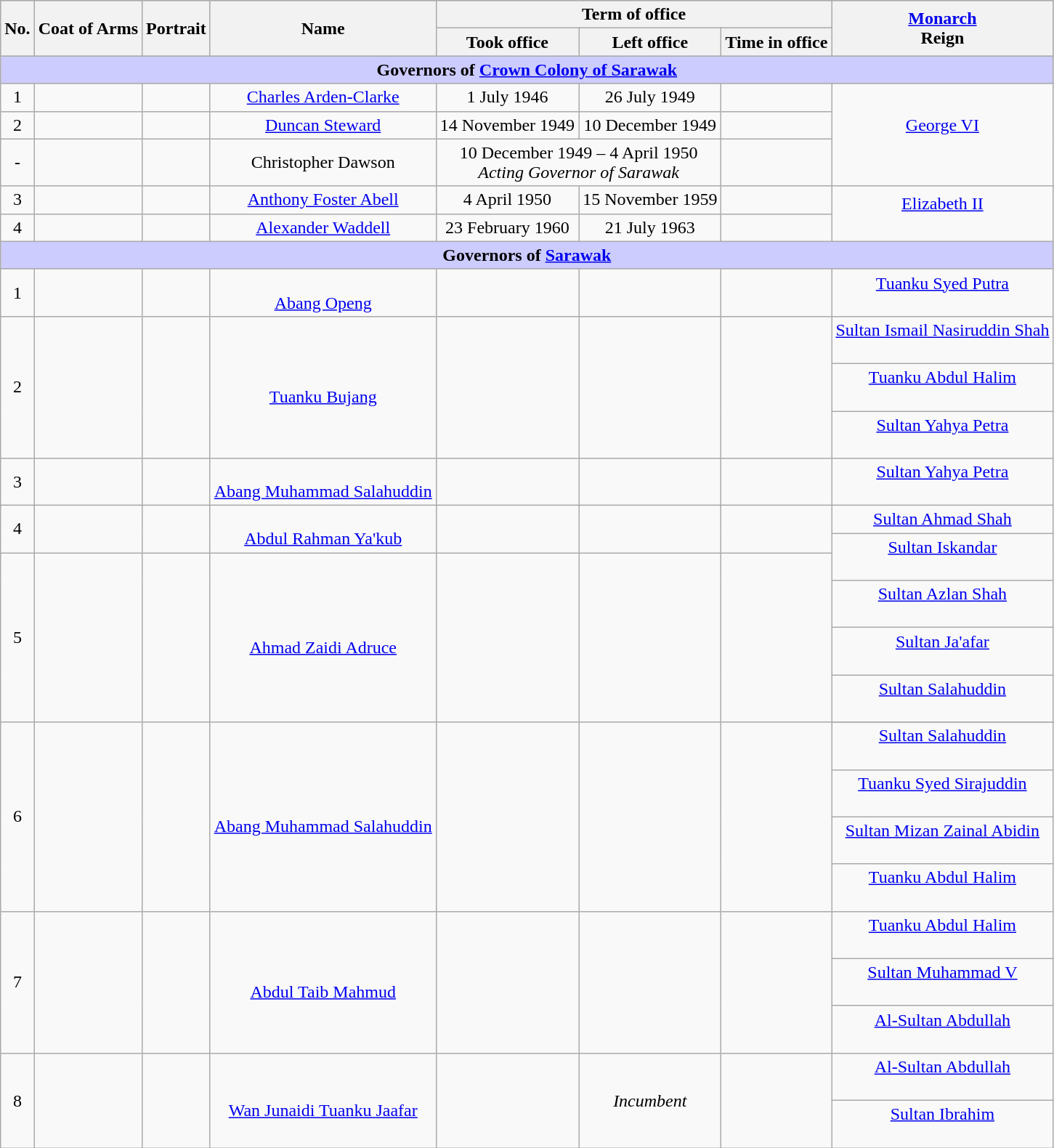<table class="wikitable" style="text-align:center">
<tr style="background:#cccccc">
<th rowspan="2">No.</th>
<th rowspan="2">Coat of Arms</th>
<th rowspan="2">Portrait</th>
<th rowspan="2">Name<br></th>
<th colspan="3">Term of office</th>
<th rowspan="2"><a href='#'>Monarch</a><br>Reign</th>
</tr>
<tr>
<th>Took office</th>
<th>Left office</th>
<th>Time in office</th>
</tr>
<tr>
<th colspan="8" style="background-color:#ccf">Governors of <a href='#'>Crown Colony of Sarawak</a></th>
</tr>
<tr>
<td>1</td>
<td></td>
<td></td>
<td><a href='#'>Charles Arden-Clarke</a><br></td>
<td>1 July 1946</td>
<td>26 July 1949</td>
<td></td>
<td rowspan="4"><a href='#'>George VI</a><br><br></td>
</tr>
<tr>
<td>2</td>
<td></td>
<td></td>
<td><a href='#'>Duncan Steward</a><br></td>
<td>14 November 1949</td>
<td>10 December 1949</td>
<td></td>
</tr>
<tr>
<td>-</td>
<td></td>
<td></td>
<td>Christopher Dawson</td>
<td colspan="2">10 December 1949 – 4 April 1950<br><em>Acting Governor of Sarawak</em></td>
<td></td>
</tr>
<tr>
<td rowspan="2">3</td>
<td rowspan="2"></td>
<td rowspan="2"></td>
<td rowspan="2"><a href='#'>Anthony Foster Abell</a><br></td>
<td rowspan="2">4 April 1950</td>
<td rowspan="2">15 November 1959</td>
<td rowspan="2"></td>
</tr>
<tr>
<td rowspan="2"><a href='#'>Elizabeth II</a><br><br></td>
</tr>
<tr>
<td>4</td>
<td></td>
<td></td>
<td><a href='#'>Alexander Waddell</a><br></td>
<td>23 February 1960</td>
<td>21 July 1963</td>
<td></td>
</tr>
<tr>
<th colspan="8" style="background-color:#ccf">Governors of <a href='#'>Sarawak</a></th>
</tr>
<tr>
<td>1</td>
<td></td>
<td></td>
<td><br><a href='#'>Abang Openg</a><br></td>
<td></td>
<td></td>
<td></td>
<td><a href='#'>Tuanku Syed Putra</a><br><br></td>
</tr>
<tr>
<td rowspan="3">2</td>
<td rowspan="3"></td>
<td rowspan="3"></td>
<td rowspan="3"><br><a href='#'>Tuanku Bujang</a><br></td>
<td rowspan="3"></td>
<td rowspan="3"></td>
<td rowspan="3"></td>
<td><a href='#'>Sultan Ismail Nasiruddin Shah</a><br><br></td>
</tr>
<tr>
<td><a href='#'>Tuanku Abdul Halim</a><br><br></td>
</tr>
<tr>
<td><a href='#'>Sultan Yahya Petra</a><br><br></td>
</tr>
<tr>
<td rowspan="2">3</td>
<td rowspan="2"></td>
<td rowspan="2"></td>
<td rowspan="2"><br><a href='#'>Abang Muhammad Salahuddin</a><br></td>
<td rowspan="2"></td>
<td rowspan="2"></td>
<td rowspan="2"></td>
<td><a href='#'>Sultan Yahya Petra</a><br><br></td>
</tr>
<tr>
<td rowspan="2"><a href='#'>Sultan Ahmad Shah</a><br></td>
</tr>
<tr>
<td rowspan="2">4</td>
<td rowspan="2"></td>
<td rowspan="2"></td>
<td rowspan="2"><br><a href='#'>Abdul Rahman Ya'kub</a><br></td>
<td rowspan="2"></td>
<td rowspan="2"></td>
<td rowspan="2"></td>
</tr>
<tr>
<td rowspan="2"><a href='#'>Sultan Iskandar</a><br><br></td>
</tr>
<tr>
<td rowspan="4">5</td>
<td rowspan="4"></td>
<td rowspan="4"></td>
<td rowspan="4"><br><a href='#'>Ahmad Zaidi Adruce</a><br></td>
<td rowspan="4"></td>
<td rowspan="4"></td>
<td rowspan="4"></td>
</tr>
<tr>
<td><a href='#'>Sultan Azlan Shah</a><br><br></td>
</tr>
<tr>
<td><a href='#'>Sultan Ja'afar</a><br><br></td>
</tr>
<tr>
<td><a href='#'>Sultan Salahuddin</a><br><br></td>
</tr>
<tr>
<td rowspan="5">6</td>
<td rowspan="5"></td>
<td rowspan="5"></td>
<td rowspan="5"><br><a href='#'>Abang Muhammad Salahuddin</a><br></td>
<td rowspan="5"></td>
<td rowspan="5"></td>
<td rowspan="5"></td>
</tr>
<tr>
<td><a href='#'>Sultan Salahuddin</a><br><br></td>
</tr>
<tr>
<td><a href='#'>Tuanku Syed Sirajuddin</a><br><br></td>
</tr>
<tr>
<td><a href='#'>Sultan Mizan Zainal Abidin</a><br><br></td>
</tr>
<tr>
<td><a href='#'>Tuanku Abdul Halim</a><br><br></td>
</tr>
<tr>
<td rowspan="3">7</td>
<td rowspan="3"></td>
<td rowspan="3"></td>
<td rowspan="3"><br><a href='#'>Abdul Taib Mahmud</a><br></td>
<td rowspan="3"></td>
<td rowspan="3"></td>
<td rowspan="3"></td>
<td><a href='#'>Tuanku Abdul Halim</a><br><br></td>
</tr>
<tr>
<td><a href='#'>Sultan Muhammad V</a><br><br></td>
</tr>
<tr>
<td><a href='#'>Al-Sultan Abdullah</a><br><br></td>
</tr>
<tr>
<td rowspan="2">8</td>
<td rowspan="2"></td>
<td rowspan="2"></td>
<td rowspan="2"><br><a href='#'>Wan Junaidi Tuanku Jaafar</a><br></td>
<td rowspan="2"></td>
<td rowspan="2"><em>Incumbent</em></td>
<td rowspan="2"></td>
<td><a href='#'>Al-Sultan Abdullah</a><br><br></td>
</tr>
<tr>
<td><a href='#'>Sultan Ibrahim</a><br><br></td>
</tr>
</table>
